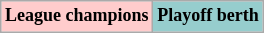<table class="wikitable"  style="text-align:center; font-size:75%;">
<tr>
<td style="background:#fcc;"><strong>League champions</strong><br></td>
<td style="background:#96cdcd;"><strong>Playoff berth</strong></td>
</tr>
</table>
